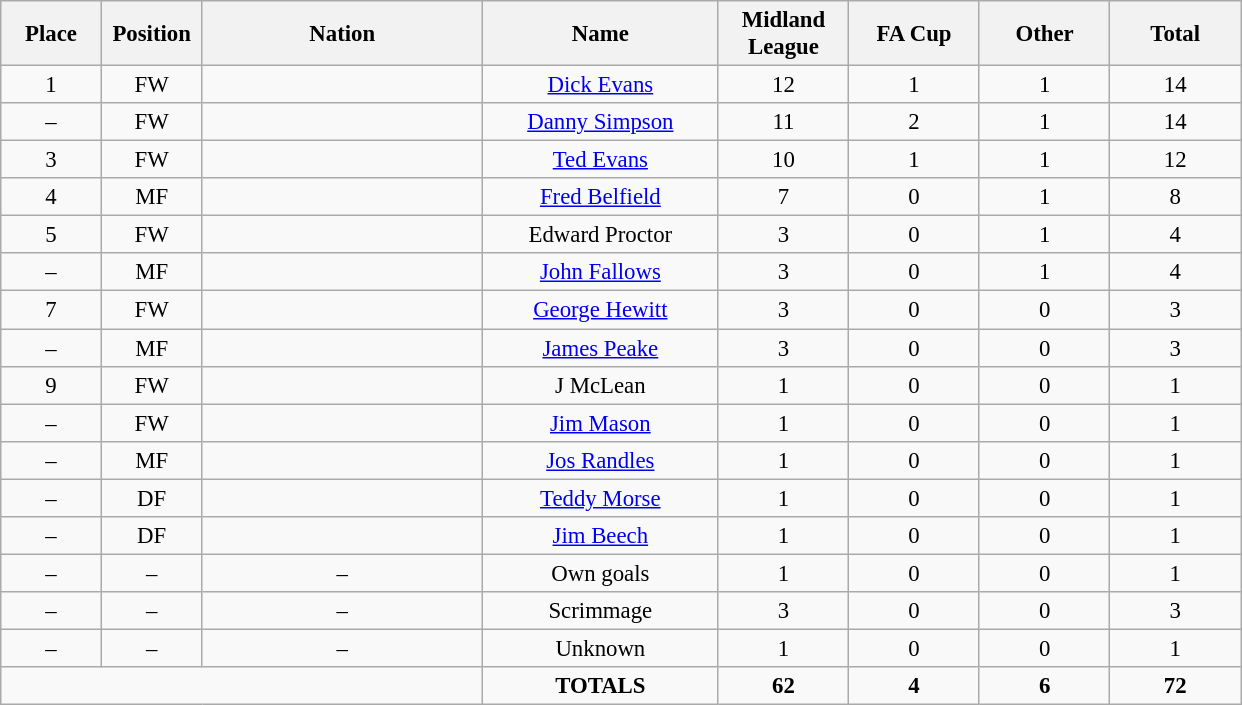<table class="wikitable" style="font-size: 95%; text-align: center;">
<tr>
<th width=60>Place</th>
<th width=60>Position</th>
<th width=180>Nation</th>
<th width=150>Name</th>
<th width=80>Midland League</th>
<th width=80>FA Cup</th>
<th width=80>Other</th>
<th width=80>Total</th>
</tr>
<tr>
<td>1</td>
<td>FW</td>
<td></td>
<td><a href='#'>Dick Evans</a></td>
<td>12</td>
<td>1</td>
<td>1</td>
<td>14</td>
</tr>
<tr>
<td>–</td>
<td>FW</td>
<td></td>
<td><a href='#'>Danny Simpson</a></td>
<td>11</td>
<td>2</td>
<td>1</td>
<td>14</td>
</tr>
<tr>
<td>3</td>
<td>FW</td>
<td></td>
<td><a href='#'>Ted Evans</a></td>
<td>10</td>
<td>1</td>
<td>1</td>
<td>12</td>
</tr>
<tr>
<td>4</td>
<td>MF</td>
<td></td>
<td><a href='#'>Fred Belfield</a></td>
<td>7</td>
<td>0</td>
<td>1</td>
<td>8</td>
</tr>
<tr>
<td>5</td>
<td>FW</td>
<td></td>
<td>Edward Proctor</td>
<td>3</td>
<td>0</td>
<td>1</td>
<td>4</td>
</tr>
<tr>
<td>–</td>
<td>MF</td>
<td></td>
<td><a href='#'>John Fallows</a></td>
<td>3</td>
<td>0</td>
<td>1</td>
<td>4</td>
</tr>
<tr>
<td>7</td>
<td>FW</td>
<td></td>
<td><a href='#'>George Hewitt</a></td>
<td>3</td>
<td>0</td>
<td>0</td>
<td>3</td>
</tr>
<tr>
<td>–</td>
<td>MF</td>
<td></td>
<td><a href='#'>James Peake</a></td>
<td>3</td>
<td>0</td>
<td>0</td>
<td>3</td>
</tr>
<tr>
<td>9</td>
<td>FW</td>
<td></td>
<td>J McLean</td>
<td>1</td>
<td>0</td>
<td>0</td>
<td>1</td>
</tr>
<tr>
<td>–</td>
<td>FW</td>
<td></td>
<td><a href='#'>Jim Mason</a></td>
<td>1</td>
<td>0</td>
<td>0</td>
<td>1</td>
</tr>
<tr>
<td>–</td>
<td>MF</td>
<td></td>
<td><a href='#'>Jos Randles</a></td>
<td>1</td>
<td>0</td>
<td>0</td>
<td>1</td>
</tr>
<tr>
<td>–</td>
<td>DF</td>
<td></td>
<td><a href='#'>Teddy Morse</a></td>
<td>1</td>
<td>0</td>
<td>0</td>
<td>1</td>
</tr>
<tr>
<td>–</td>
<td>DF</td>
<td></td>
<td><a href='#'>Jim Beech</a></td>
<td>1</td>
<td>0</td>
<td>0</td>
<td>1</td>
</tr>
<tr>
<td>–</td>
<td>–</td>
<td>–</td>
<td>Own goals</td>
<td>1</td>
<td>0</td>
<td>0</td>
<td>1</td>
</tr>
<tr>
<td>–</td>
<td>–</td>
<td>–</td>
<td>Scrimmage</td>
<td>3</td>
<td>0</td>
<td>0</td>
<td>3</td>
</tr>
<tr>
<td>–</td>
<td>–</td>
<td>–</td>
<td>Unknown</td>
<td>1</td>
<td>0</td>
<td>0</td>
<td>1</td>
</tr>
<tr>
<td colspan="3"></td>
<td><strong>TOTALS</strong></td>
<td><strong>62</strong></td>
<td><strong>4</strong></td>
<td><strong>6</strong></td>
<td><strong>72</strong></td>
</tr>
</table>
